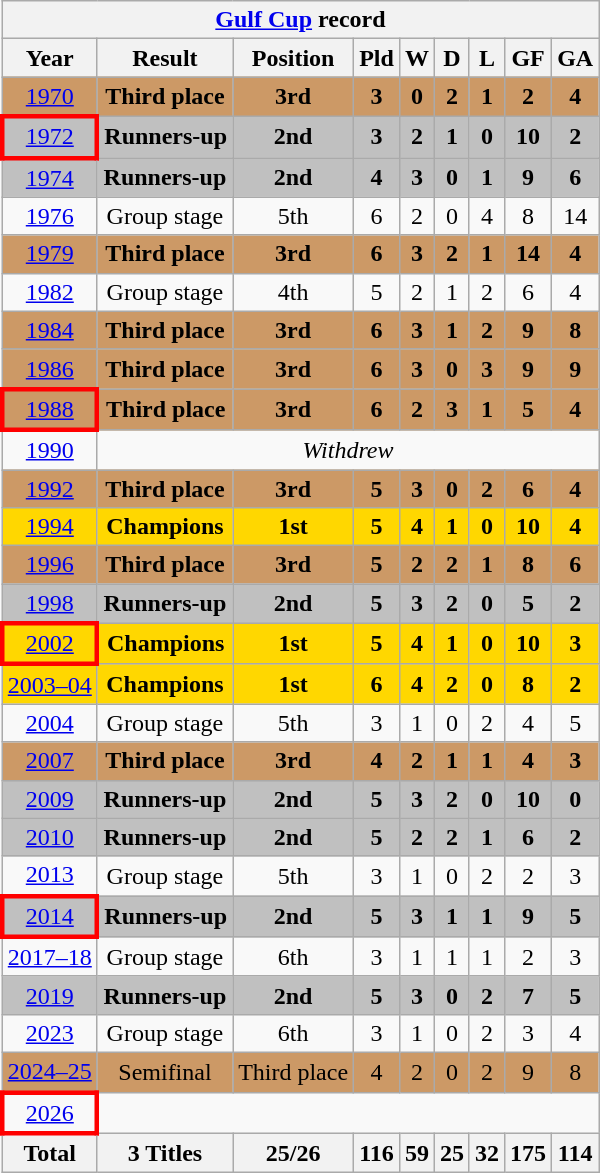<table class="wikitable" style="text-align: center;">
<tr>
<th colspan=9><a href='#'>Gulf Cup</a> record</th>
</tr>
<tr>
<th>Year</th>
<th>Result</th>
<th>Position</th>
<th>Pld</th>
<th>W</th>
<th>D</th>
<th>L</th>
<th>GF</th>
<th>GA</th>
</tr>
<tr style="background:#c96;">
<td> <a href='#'>1970</a></td>
<td><strong>Third place</strong></td>
<td><strong>3rd</strong></td>
<td><strong>3</strong></td>
<td><strong>0</strong></td>
<td><strong>2</strong></td>
<td><strong>1</strong></td>
<td><strong>2</strong></td>
<td><strong>4</strong></td>
</tr>
<tr style="background:silver;">
<td style="border: 3px solid red"> <a href='#'>1972</a></td>
<td><strong>Runners-up</strong></td>
<td><strong>2nd</strong></td>
<td><strong>3</strong></td>
<td><strong>2</strong></td>
<td><strong>1</strong></td>
<td><strong>0</strong></td>
<td><strong>10</strong></td>
<td><strong>2</strong></td>
</tr>
<tr style="background:silver;">
<td> <a href='#'>1974</a></td>
<td><strong>Runners-up</strong></td>
<td><strong>2nd</strong></td>
<td><strong>4</strong></td>
<td><strong>3</strong></td>
<td><strong>0</strong></td>
<td><strong>1</strong></td>
<td><strong>9</strong></td>
<td><strong>6</strong></td>
</tr>
<tr>
<td> <a href='#'>1976</a></td>
<td>Group stage</td>
<td>5th</td>
<td>6</td>
<td>2</td>
<td>0</td>
<td>4</td>
<td>8</td>
<td>14</td>
</tr>
<tr style="background:#c96;">
<td> <a href='#'>1979</a></td>
<td><strong>Third place</strong></td>
<td><strong>3rd</strong></td>
<td><strong>6</strong></td>
<td><strong>3</strong></td>
<td><strong>2</strong></td>
<td><strong>1</strong></td>
<td><strong>14</strong></td>
<td><strong>4</strong></td>
</tr>
<tr>
<td> <a href='#'>1982</a></td>
<td>Group stage</td>
<td>4th</td>
<td>5</td>
<td>2</td>
<td>1</td>
<td>2</td>
<td>6</td>
<td>4</td>
</tr>
<tr style="background:#c96;">
<td> <a href='#'>1984</a></td>
<td><strong>Third place</strong></td>
<td><strong>3rd</strong></td>
<td><strong>6</strong></td>
<td><strong>3</strong></td>
<td><strong>1</strong></td>
<td><strong>2</strong></td>
<td><strong>9</strong></td>
<td><strong>8</strong></td>
</tr>
<tr style="background:#c96;">
<td> <a href='#'>1986</a></td>
<td><strong>Third place</strong></td>
<td><strong>3rd</strong></td>
<td><strong>6</strong></td>
<td><strong>3</strong></td>
<td><strong>0</strong></td>
<td><strong>3</strong></td>
<td><strong>9</strong></td>
<td><strong>9</strong></td>
</tr>
<tr style="background:#c96;">
<td style="border: 3px solid red"> <a href='#'>1988</a></td>
<td><strong>Third place</strong></td>
<td><strong>3rd</strong></td>
<td><strong>6</strong></td>
<td><strong>2</strong></td>
<td><strong>3</strong></td>
<td><strong>1</strong></td>
<td><strong>5</strong></td>
<td><strong>4</strong></td>
</tr>
<tr>
<td> <a href='#'>1990</a></td>
<td rowspan=1 colspan=8><em>Withdrew</em></td>
</tr>
<tr style="background:#c96;">
<td> <a href='#'>1992</a></td>
<td><strong>Third place</strong></td>
<td><strong>3rd</strong></td>
<td><strong>5</strong></td>
<td><strong>3</strong></td>
<td><strong>0</strong></td>
<td><strong>2</strong></td>
<td><strong>6</strong></td>
<td><strong>4</strong></td>
</tr>
<tr style="background:gold;">
<td> <a href='#'>1994</a></td>
<td><strong>Champions</strong></td>
<td><strong>1st</strong></td>
<td><strong>5</strong></td>
<td><strong>4</strong></td>
<td><strong>1</strong></td>
<td><strong>0</strong></td>
<td><strong>10</strong></td>
<td><strong>4</strong></td>
</tr>
<tr style="background:#c96;">
<td> <a href='#'>1996</a></td>
<td><strong>Third place</strong></td>
<td><strong>3rd</strong></td>
<td><strong>5</strong></td>
<td><strong>2</strong></td>
<td><strong>2</strong></td>
<td><strong>1</strong></td>
<td><strong>8</strong></td>
<td><strong>6</strong></td>
</tr>
<tr style="background:silver;">
<td> <a href='#'>1998</a></td>
<td><strong>Runners-up</strong></td>
<td><strong>2nd</strong></td>
<td><strong>5</strong></td>
<td><strong>3</strong></td>
<td><strong>2</strong></td>
<td><strong>0</strong></td>
<td><strong>5</strong></td>
<td><strong>2</strong></td>
</tr>
<tr style="background:gold;">
<td style="border: 3px solid red"> <a href='#'>2002</a></td>
<td><strong>Champions</strong></td>
<td><strong>1st</strong></td>
<td><strong>5</strong></td>
<td><strong>4</strong></td>
<td><strong>1</strong></td>
<td><strong>0</strong></td>
<td><strong>10</strong></td>
<td><strong>3</strong></td>
</tr>
<tr style="background:gold;">
<td> <a href='#'>2003–04</a></td>
<td><strong>Champions</strong></td>
<td><strong>1st</strong></td>
<td><strong>6</strong></td>
<td><strong>4</strong></td>
<td><strong>2</strong></td>
<td><strong>0</strong></td>
<td><strong>8</strong></td>
<td><strong>2</strong></td>
</tr>
<tr>
<td> <a href='#'>2004</a></td>
<td>Group stage</td>
<td>5th</td>
<td>3</td>
<td>1</td>
<td>0</td>
<td>2</td>
<td>4</td>
<td>5</td>
</tr>
<tr style="background:#c96;">
<td> <a href='#'>2007</a></td>
<td><strong>Third place</strong></td>
<td><strong>3rd</strong></td>
<td><strong>4</strong></td>
<td><strong>2</strong></td>
<td><strong>1</strong></td>
<td><strong>1</strong></td>
<td><strong>4</strong></td>
<td><strong>3</strong></td>
</tr>
<tr style="background:silver;">
<td> <a href='#'>2009</a></td>
<td><strong>Runners-up</strong></td>
<td><strong>2nd</strong></td>
<td><strong>5</strong></td>
<td><strong>3</strong></td>
<td><strong>2</strong></td>
<td><strong>0</strong></td>
<td><strong>10</strong></td>
<td><strong>0</strong></td>
</tr>
<tr style="background:silver;">
<td> <a href='#'>2010</a></td>
<td><strong>Runners-up</strong></td>
<td><strong>2nd</strong></td>
<td><strong>5</strong></td>
<td><strong>2</strong></td>
<td><strong>2</strong></td>
<td><strong>1</strong></td>
<td><strong>6</strong></td>
<td><strong>2</strong></td>
</tr>
<tr>
<td> <a href='#'>2013</a></td>
<td>Group stage</td>
<td>5th</td>
<td>3</td>
<td>1</td>
<td>0</td>
<td>2</td>
<td>2</td>
<td>3</td>
</tr>
<tr style="background:silver;">
<td style="border: 3px solid red"> <a href='#'>2014</a></td>
<td><strong>Runners-up</strong></td>
<td><strong>2nd</strong></td>
<td><strong>5</strong></td>
<td><strong>3</strong></td>
<td><strong>1</strong></td>
<td><strong>1</strong></td>
<td><strong>9</strong></td>
<td><strong>5</strong></td>
</tr>
<tr>
<td> <a href='#'>2017–18</a></td>
<td>Group stage</td>
<td>6th</td>
<td>3</td>
<td>1</td>
<td>1</td>
<td>1</td>
<td>2</td>
<td>3</td>
</tr>
<tr style="background:silver;">
<td> <a href='#'>2019</a></td>
<td><strong>Runners-up</strong></td>
<td><strong>2nd</strong></td>
<td><strong>5</strong></td>
<td><strong>3</strong></td>
<td><strong>0</strong></td>
<td><strong>2</strong></td>
<td><strong>7</strong></td>
<td><strong>5</strong></td>
</tr>
<tr>
<td> <a href='#'>2023</a></td>
<td>Group stage</td>
<td>6th</td>
<td>3</td>
<td>1</td>
<td>0</td>
<td>2</td>
<td>3</td>
<td>4</td>
</tr>
<tr style="background:#c96;">
<td> <a href='#'>2024–25</a></td>
<td>Semifinal</td>
<td>Third place</td>
<td>4</td>
<td>2</td>
<td>0</td>
<td>2</td>
<td>9</td>
<td>8</td>
</tr>
<tr>
<td style="border: 3px solid red"> <a href='#'>2026</a></td>
</tr>
<tr>
<th>Total</th>
<th>3 Titles</th>
<th>25/26</th>
<th>116</th>
<th>59</th>
<th>25</th>
<th>32</th>
<th>175</th>
<th>114</th>
</tr>
</table>
